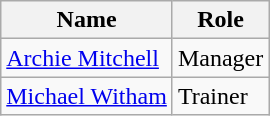<table class="wikitable">
<tr>
<th>Name</th>
<th>Role</th>
</tr>
<tr>
<td> <a href='#'>Archie Mitchell</a></td>
<td>Manager</td>
</tr>
<tr>
<td> <a href='#'>Michael Witham</a></td>
<td>Trainer</td>
</tr>
</table>
